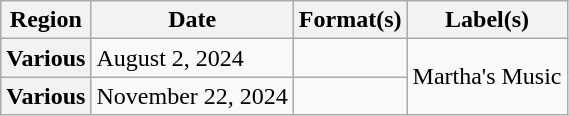<table class="wikitable plainrowheaders">
<tr>
<th scope="col">Region</th>
<th scope="col">Date</th>
<th scope="col">Format(s)</th>
<th scope="col">Label(s)</th>
</tr>
<tr>
<th scope="row">Various</th>
<td>August 2, 2024</td>
<td></td>
<td rowspan="2">Martha's Music</td>
</tr>
<tr>
<th scope="row">Various</th>
<td>November 22, 2024</td>
<td></td>
</tr>
</table>
